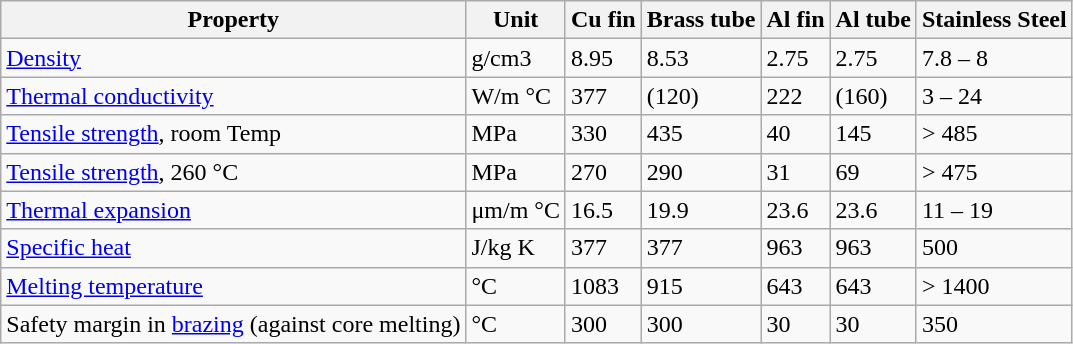<table class="wikitable">
<tr>
<th>Property</th>
<th>Unit</th>
<th>Cu fin</th>
<th>Brass tube</th>
<th>Al fin</th>
<th>Al tube</th>
<th>Stainless Steel</th>
</tr>
<tr>
<td><a href='#'>Density</a></td>
<td>g/cm3</td>
<td>8.95</td>
<td>8.53</td>
<td>2.75</td>
<td>2.75</td>
<td>7.8 – 8</td>
</tr>
<tr>
<td><a href='#'>Thermal conductivity</a></td>
<td>W/m °C</td>
<td>377</td>
<td>(120)</td>
<td>222</td>
<td>(160)</td>
<td>3 – 24</td>
</tr>
<tr>
<td><a href='#'>Tensile strength</a>, room Temp</td>
<td>MPa</td>
<td>330</td>
<td>435</td>
<td>40</td>
<td>145</td>
<td>> 485</td>
</tr>
<tr>
<td><a href='#'>Tensile strength</a>, 260 °C</td>
<td>MPa</td>
<td>270</td>
<td>290</td>
<td>31</td>
<td>69</td>
<td>> 475</td>
</tr>
<tr>
<td><a href='#'>Thermal expansion</a></td>
<td>μm/m °C</td>
<td>16.5</td>
<td>19.9</td>
<td>23.6</td>
<td>23.6</td>
<td>11 – 19</td>
</tr>
<tr>
<td><a href='#'>Specific heat</a></td>
<td>J/kg K</td>
<td>377</td>
<td>377</td>
<td>963</td>
<td>963</td>
<td>500</td>
</tr>
<tr>
<td><a href='#'>Melting temperature</a></td>
<td>°C</td>
<td>1083</td>
<td>915</td>
<td>643</td>
<td>643</td>
<td>> 1400</td>
</tr>
<tr>
<td>Safety margin in <a href='#'>brazing</a> (against core melting)</td>
<td>°C</td>
<td>300</td>
<td>300</td>
<td>30</td>
<td>30</td>
<td>350</td>
</tr>
</table>
